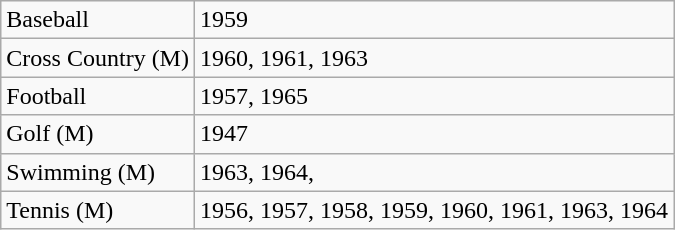<table class="wikitable">
<tr>
<td>Baseball</td>
<td>1959</td>
</tr>
<tr>
<td>Cross Country (M)</td>
<td>1960, 1961, 1963</td>
</tr>
<tr>
<td>Football</td>
<td>1957, 1965</td>
</tr>
<tr>
<td>Golf (M)</td>
<td>1947</td>
</tr>
<tr>
<td>Swimming (M)</td>
<td>1963, 1964,</td>
</tr>
<tr>
<td>Tennis (M)</td>
<td>1956, 1957, 1958, 1959, 1960, 1961, 1963, 1964</td>
</tr>
</table>
